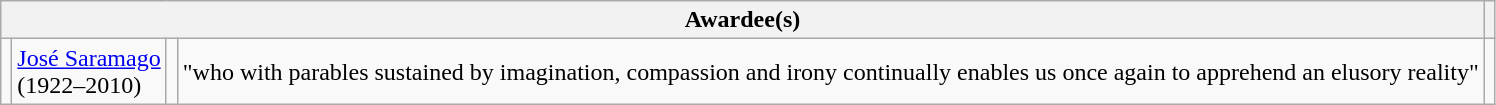<table class="wikitable">
<tr>
<th colspan="4">Awardee(s)</th>
<th></th>
</tr>
<tr>
<td></td>
<td><a href='#'>José Saramago</a><br>(1922–2010)</td>
<td></td>
<td>"who with parables sustained by imagination, compassion and irony continually enables us once again to apprehend an elusory reality"</td>
<td></td>
</tr>
</table>
